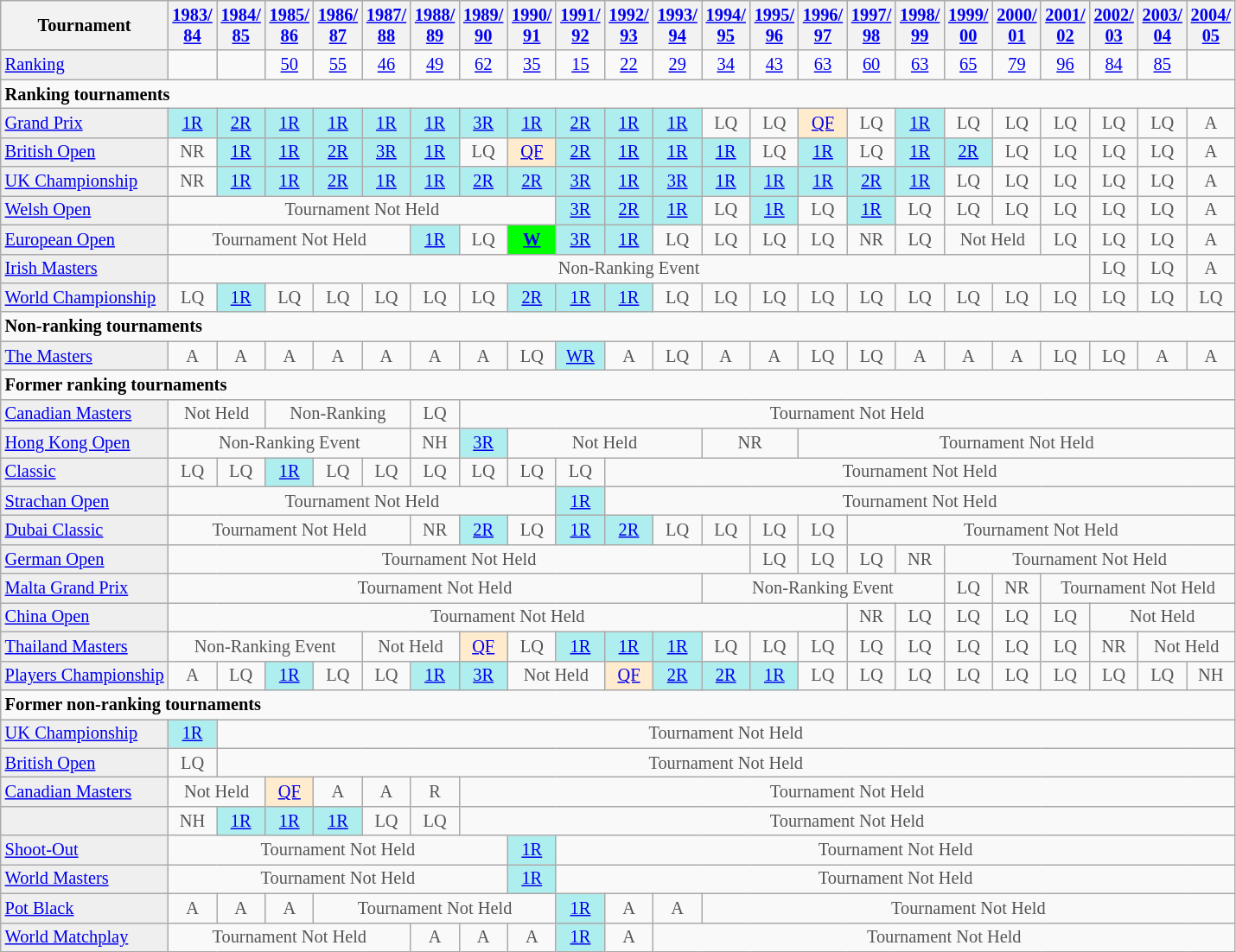<table class="wikitable" style="font-size:85%">
<tr>
<th>Tournament</th>
<th><a href='#'>1983/<br>84</a></th>
<th><a href='#'>1984/<br>85</a></th>
<th><a href='#'>1985/<br>86</a></th>
<th><a href='#'>1986/<br>87</a></th>
<th><a href='#'>1987/<br>88</a></th>
<th><a href='#'>1988/<br>89</a></th>
<th><a href='#'>1989/<br>90</a></th>
<th><a href='#'>1990/<br>91</a></th>
<th><a href='#'>1991/<br>92</a></th>
<th><a href='#'>1992/<br>93</a></th>
<th><a href='#'>1993/<br>94</a></th>
<th><a href='#'>1994/<br>95</a></th>
<th><a href='#'>1995/<br>96</a></th>
<th><a href='#'>1996/<br>97</a></th>
<th><a href='#'>1997/<br>98</a></th>
<th><a href='#'>1998/<br>99</a></th>
<th><a href='#'>1999/<br>00</a></th>
<th><a href='#'>2000/<br>01</a></th>
<th><a href='#'>2001/<br>02</a></th>
<th><a href='#'>2002/<br>03</a></th>
<th><a href='#'>2003/<br>04</a></th>
<th><a href='#'>2004/<br>05</a></th>
</tr>
<tr>
<td style="background:#EFEFEF;"><a href='#'>Ranking</a></td>
<td align="center"></td>
<td align="center"></td>
<td align="center"><a href='#'>50</a></td>
<td align="center"><a href='#'>55</a></td>
<td align="center"><a href='#'>46</a></td>
<td align="center"><a href='#'>49</a></td>
<td align="center"><a href='#'>62</a></td>
<td align="center"><a href='#'>35</a></td>
<td align="center"><a href='#'>15</a></td>
<td align="center"><a href='#'>22</a></td>
<td align="center"><a href='#'>29</a></td>
<td align="center"><a href='#'>34</a></td>
<td align="center"><a href='#'>43</a></td>
<td align="center"><a href='#'>63</a></td>
<td align="center"><a href='#'>60</a></td>
<td align="center"><a href='#'>63</a></td>
<td align="center"><a href='#'>65</a></td>
<td align="center"><a href='#'>79</a></td>
<td align="center"><a href='#'>96</a></td>
<td align="center"><a href='#'>84</a></td>
<td align="center"><a href='#'>85</a></td>
<td align="center"></td>
</tr>
<tr>
<td colspan="50"><strong>Ranking tournaments</strong></td>
</tr>
<tr>
<td style="background:#EFEFEF;"><a href='#'>Grand Prix</a></td>
<td style="text-align:center; background:#afeeee;"><a href='#'>1R</a></td>
<td style="text-align:center; background:#afeeee;"><a href='#'>2R</a></td>
<td style="text-align:center; background:#afeeee;"><a href='#'>1R</a></td>
<td style="text-align:center; background:#afeeee;"><a href='#'>1R</a></td>
<td style="text-align:center; background:#afeeee;"><a href='#'>1R</a></td>
<td style="text-align:center; background:#afeeee;"><a href='#'>1R</a></td>
<td style="text-align:center; background:#afeeee;"><a href='#'>3R</a></td>
<td style="text-align:center; background:#afeeee;"><a href='#'>1R</a></td>
<td style="text-align:center; background:#afeeee;"><a href='#'>2R</a></td>
<td style="text-align:center; background:#afeeee;"><a href='#'>1R</a></td>
<td style="text-align:center; background:#afeeee;"><a href='#'>1R</a></td>
<td style="text-align:center; color:#555555;">LQ</td>
<td style="text-align:center; color:#555555;">LQ</td>
<td style="text-align:center; background:#ffebcd;"><a href='#'>QF</a></td>
<td style="text-align:center; color:#555555;">LQ</td>
<td style="text-align:center; background:#afeeee;"><a href='#'>1R</a></td>
<td style="text-align:center; color:#555555;">LQ</td>
<td style="text-align:center; color:#555555;">LQ</td>
<td style="text-align:center; color:#555555;">LQ</td>
<td style="text-align:center; color:#555555;">LQ</td>
<td style="text-align:center; color:#555555;">LQ</td>
<td style="text-align:center; color:#555555;">A</td>
</tr>
<tr>
<td style="background:#EFEFEF;"><a href='#'>British Open</a></td>
<td style="text-align:center; color:#555555;">NR</td>
<td style="text-align:center; background:#afeeee;"><a href='#'>1R</a></td>
<td style="text-align:center; background:#afeeee;"><a href='#'>1R</a></td>
<td style="text-align:center; background:#afeeee;"><a href='#'>2R</a></td>
<td style="text-align:center; background:#afeeee;"><a href='#'>3R</a></td>
<td style="text-align:center; background:#afeeee;"><a href='#'>1R</a></td>
<td style="text-align:center; color:#555555;">LQ</td>
<td style="text-align:center; background:#ffebcd;"><a href='#'>QF</a></td>
<td style="text-align:center; background:#afeeee;"><a href='#'>2R</a></td>
<td style="text-align:center; background:#afeeee;"><a href='#'>1R</a></td>
<td style="text-align:center; background:#afeeee;"><a href='#'>1R</a></td>
<td style="text-align:center; background:#afeeee;"><a href='#'>1R</a></td>
<td style="text-align:center; color:#555555;">LQ</td>
<td style="text-align:center; background:#afeeee;"><a href='#'>1R</a></td>
<td style="text-align:center; color:#555555;">LQ</td>
<td style="text-align:center; background:#afeeee;"><a href='#'>1R</a></td>
<td style="text-align:center; background:#afeeee;"><a href='#'>2R</a></td>
<td style="text-align:center; color:#555555;">LQ</td>
<td style="text-align:center; color:#555555;">LQ</td>
<td style="text-align:center; color:#555555;">LQ</td>
<td style="text-align:center; color:#555555;">LQ</td>
<td style="text-align:center; color:#555555;">A</td>
</tr>
<tr>
<td style="background:#EFEFEF;"><a href='#'>UK Championship</a></td>
<td style="text-align:center; color:#555555;">NR</td>
<td style="text-align:center; background:#afeeee;"><a href='#'>1R</a></td>
<td style="text-align:center; background:#afeeee;"><a href='#'>1R</a></td>
<td style="text-align:center; background:#afeeee;"><a href='#'>2R</a></td>
<td style="text-align:center; background:#afeeee;"><a href='#'>1R</a></td>
<td style="text-align:center; background:#afeeee;"><a href='#'>1R</a></td>
<td style="text-align:center; background:#afeeee;"><a href='#'>2R</a></td>
<td style="text-align:center; background:#afeeee;"><a href='#'>2R</a></td>
<td style="text-align:center; background:#afeeee;"><a href='#'>3R</a></td>
<td style="text-align:center; background:#afeeee;"><a href='#'>1R</a></td>
<td style="text-align:center; background:#afeeee;"><a href='#'>3R</a></td>
<td style="text-align:center; background:#afeeee;"><a href='#'>1R</a></td>
<td style="text-align:center; background:#afeeee;"><a href='#'>1R</a></td>
<td style="text-align:center; background:#afeeee;"><a href='#'>1R</a></td>
<td style="text-align:center; background:#afeeee;"><a href='#'>2R</a></td>
<td style="text-align:center; background:#afeeee;"><a href='#'>1R</a></td>
<td style="text-align:center; color:#555555;">LQ</td>
<td style="text-align:center; color:#555555;">LQ</td>
<td style="text-align:center; color:#555555;">LQ</td>
<td style="text-align:center; color:#555555;">LQ</td>
<td style="text-align:center; color:#555555;">LQ</td>
<td style="text-align:center; color:#555555;">A</td>
</tr>
<tr>
<td style="background:#EFEFEF;"><a href='#'>Welsh Open</a></td>
<td colspan="8" style="text-align:center; color:#555555;">Tournament Not Held</td>
<td style="text-align:center; background:#afeeee;"><a href='#'>3R</a></td>
<td style="text-align:center; background:#afeeee;"><a href='#'>2R</a></td>
<td style="text-align:center; background:#afeeee;"><a href='#'>1R</a></td>
<td style="text-align:center; color:#555555;">LQ</td>
<td style="text-align:center; background:#afeeee;"><a href='#'>1R</a></td>
<td style="text-align:center; color:#555555;">LQ</td>
<td style="text-align:center; background:#afeeee;"><a href='#'>1R</a></td>
<td style="text-align:center; color:#555555;">LQ</td>
<td style="text-align:center; color:#555555;">LQ</td>
<td style="text-align:center; color:#555555;">LQ</td>
<td style="text-align:center; color:#555555;">LQ</td>
<td style="text-align:center; color:#555555;">LQ</td>
<td style="text-align:center; color:#555555;">LQ</td>
<td style="text-align:center; color:#555555;">A</td>
</tr>
<tr>
<td style="background:#EFEFEF;"><a href='#'>European Open</a></td>
<td colspan="5" style="text-align:center; color:#555555;">Tournament Not Held</td>
<td style="text-align:center; background:#afeeee;"><a href='#'>1R</a></td>
<td style="text-align:center; color:#555555;">LQ</td>
<td style="text-align:center; background:#0f0;"><a href='#'><strong>W</strong></a></td>
<td style="text-align:center; background:#afeeee;"><a href='#'>3R</a></td>
<td style="text-align:center; background:#afeeee;"><a href='#'>1R</a></td>
<td style="text-align:center; color:#555555;">LQ</td>
<td style="text-align:center; color:#555555;">LQ</td>
<td style="text-align:center; color:#555555;">LQ</td>
<td style="text-align:center; color:#555555;">LQ</td>
<td style="text-align:center; color:#555555;">NR</td>
<td style="text-align:center; color:#555555;">LQ</td>
<td colspan="2" style="text-align:center; color:#555555;">Not Held</td>
<td style="text-align:center; color:#555555;">LQ</td>
<td style="text-align:center; color:#555555;">LQ</td>
<td style="text-align:center; color:#555555;">LQ</td>
<td style="text-align:center; color:#555555;">A</td>
</tr>
<tr>
<td style="background:#EFEFEF;"><a href='#'>Irish Masters</a></td>
<td colspan="19" style="text-align:center; color:#555555;">Non-Ranking Event</td>
<td style="text-align:center; color:#555555;">LQ</td>
<td style="text-align:center; color:#555555;">LQ</td>
<td style="text-align:center; color:#555555;">A</td>
</tr>
<tr>
<td style="background:#EFEFEF;"><a href='#'>World Championship</a></td>
<td style="text-align:center; color:#555555;">LQ</td>
<td style="text-align:center; background:#afeeee;"><a href='#'>1R</a></td>
<td style="text-align:center; color:#555555;">LQ</td>
<td style="text-align:center; color:#555555;">LQ</td>
<td style="text-align:center; color:#555555;">LQ</td>
<td style="text-align:center; color:#555555;">LQ</td>
<td style="text-align:center; color:#555555;">LQ</td>
<td style="text-align:center; background:#afeeee;"><a href='#'>2R</a></td>
<td style="text-align:center; background:#afeeee;"><a href='#'>1R</a></td>
<td style="text-align:center; background:#afeeee;"><a href='#'>1R</a></td>
<td style="text-align:center; color:#555555;">LQ</td>
<td style="text-align:center; color:#555555;">LQ</td>
<td style="text-align:center; color:#555555;">LQ</td>
<td style="text-align:center; color:#555555;">LQ</td>
<td style="text-align:center; color:#555555;">LQ</td>
<td style="text-align:center; color:#555555;">LQ</td>
<td style="text-align:center; color:#555555;">LQ</td>
<td style="text-align:center; color:#555555;">LQ</td>
<td style="text-align:center; color:#555555;">LQ</td>
<td style="text-align:center; color:#555555;">LQ</td>
<td style="text-align:center; color:#555555;">LQ</td>
<td style="text-align:center; color:#555555;">LQ</td>
</tr>
<tr>
<td colspan="50"><strong>Non-ranking tournaments</strong></td>
</tr>
<tr>
<td style="background:#EFEFEF;"><a href='#'>The Masters</a></td>
<td style="text-align:center; color:#555555;">A</td>
<td style="text-align:center; color:#555555;">A</td>
<td style="text-align:center; color:#555555;">A</td>
<td style="text-align:center; color:#555555;">A</td>
<td style="text-align:center; color:#555555;">A</td>
<td style="text-align:center; color:#555555;">A</td>
<td style="text-align:center; color:#555555;">A</td>
<td style="text-align:center; color:#555555;">LQ</td>
<td style="text-align:center; background:#afeeee;"><a href='#'>WR</a></td>
<td style="text-align:center; color:#555555;">A</td>
<td style="text-align:center; color:#555555;">LQ</td>
<td style="text-align:center; color:#555555;">A</td>
<td style="text-align:center; color:#555555;">A</td>
<td style="text-align:center; color:#555555;">LQ</td>
<td style="text-align:center; color:#555555;">LQ</td>
<td style="text-align:center; color:#555555;">A</td>
<td style="text-align:center; color:#555555;">A</td>
<td style="text-align:center; color:#555555;">A</td>
<td style="text-align:center; color:#555555;">LQ</td>
<td style="text-align:center; color:#555555;">LQ</td>
<td style="text-align:center; color:#555555;">A</td>
<td style="text-align:center; color:#555555;">A</td>
</tr>
<tr>
<td colspan="50"><strong>Former ranking tournaments</strong></td>
</tr>
<tr>
<td style="background:#EFEFEF;"><a href='#'>Canadian Masters</a></td>
<td colspan="2" style="text-align:center; color:#555555;">Not Held</td>
<td colspan="3" style="text-align:center; color:#555555;">Non-Ranking</td>
<td style="text-align:center; color:#555555;">LQ</td>
<td colspan="30" style="text-align:center; color:#555555;">Tournament Not Held</td>
</tr>
<tr>
<td style="background:#EFEFEF;"><a href='#'>Hong Kong Open</a></td>
<td colspan="5" style="text-align:center; color:#555555;">Non-Ranking Event</td>
<td style="text-align:center; color:#555555;">NH</td>
<td style="text-align:center; background:#afeeee;"><a href='#'>3R</a></td>
<td colspan="4" style="text-align:center; color:#555555;">Not Held</td>
<td colspan="2" style="text-align:center; color:#555555;">NR</td>
<td colspan="30" style="text-align:center; color:#555555;">Tournament Not Held</td>
</tr>
<tr>
<td style="background:#EFEFEF;"><a href='#'>Classic</a></td>
<td style="text-align:center; color:#555555;">LQ</td>
<td style="text-align:center; color:#555555;">LQ</td>
<td style="text-align:center; background:#afeeee;"><a href='#'>1R</a></td>
<td style="text-align:center; color:#555555;">LQ</td>
<td style="text-align:center; color:#555555;">LQ</td>
<td style="text-align:center; color:#555555;">LQ</td>
<td style="text-align:center; color:#555555;">LQ</td>
<td style="text-align:center; color:#555555;">LQ</td>
<td style="text-align:center; color:#555555;">LQ</td>
<td colspan="50" style="text-align:center; color:#555555;">Tournament Not Held</td>
</tr>
<tr>
<td style="background:#EFEFEF;"><a href='#'>Strachan Open</a></td>
<td colspan="8" style="text-align:center; color:#555555;">Tournament Not Held</td>
<td style="text-align:center; background:#afeeee;"><a href='#'>1R</a></td>
<td colspan="50" style="text-align:center; color:#555555;">Tournament Not Held</td>
</tr>
<tr>
<td style="background:#EFEFEF;"><a href='#'>Dubai Classic</a></td>
<td colspan="5" style="text-align:center; color:#555555;">Tournament Not Held</td>
<td style="text-align:center; color:#555555;">NR</td>
<td style="text-align:center; background:#afeeee;"><a href='#'>2R</a></td>
<td style="text-align:center; color:#555555;">LQ</td>
<td style="text-align:center; background:#afeeee;"><a href='#'>1R</a></td>
<td style="text-align:center; background:#afeeee;"><a href='#'>2R</a></td>
<td style="text-align:center; color:#555555;">LQ</td>
<td style="text-align:center; color:#555555;">LQ</td>
<td style="text-align:center; color:#555555;">LQ</td>
<td style="text-align:center; color:#555555;">LQ</td>
<td colspan="30" style="text-align:center; color:#555555;">Tournament Not Held</td>
</tr>
<tr>
<td style="background:#EFEFEF;"><a href='#'>German Open</a></td>
<td colspan="12" style="text-align:center; color:#555555;">Tournament Not Held</td>
<td style="text-align:center; color:#555555;">LQ</td>
<td style="text-align:center; color:#555555;">LQ</td>
<td style="text-align:center; color:#555555;">LQ</td>
<td style="text-align:center; color:#555555;">NR</td>
<td colspan="11" style="text-align:center; color:#555555;">Tournament Not Held</td>
</tr>
<tr>
<td style="background:#EFEFEF;"><a href='#'>Malta Grand Prix</a></td>
<td colspan="11" style="text-align:center; color:#555555;">Tournament Not Held</td>
<td colspan="5" style="text-align:center; color:#555555;">Non-Ranking Event</td>
<td style="text-align:center; color:#555555;">LQ</td>
<td style="text-align:center; color:#555555;">NR</td>
<td colspan="11" style="text-align:center; color:#555555;">Tournament Not Held</td>
</tr>
<tr>
<td style="background:#EFEFEF;"><a href='#'>China Open</a></td>
<td colspan="14" style="text-align:center; color:#555555;">Tournament Not Held</td>
<td style="text-align:center; color:#555555;">NR</td>
<td style="text-align:center; color:#555555;">LQ</td>
<td style="text-align:center; color:#555555;">LQ</td>
<td style="text-align:center; color:#555555;">LQ</td>
<td style="text-align:center; color:#555555;">LQ</td>
<td colspan="3" style="text-align:center; color:#555555;">Not Held</td>
</tr>
<tr>
<td style="background:#EFEFEF;"><a href='#'>Thailand Masters</a></td>
<td align="center" colspan="4" style="color:#555555;">Non-Ranking Event</td>
<td align="center" colspan="2" style="color:#555555;">Not Held</td>
<td style="text-align:center; background:#ffebcd;"><a href='#'>QF</a></td>
<td style="text-align:center; color:#555555;">LQ</td>
<td style="text-align:center; background:#afeeee;"><a href='#'>1R</a></td>
<td style="text-align:center; background:#afeeee;"><a href='#'>1R</a></td>
<td style="text-align:center; background:#afeeee;"><a href='#'>1R</a></td>
<td style="text-align:center; color:#555555;">LQ</td>
<td style="text-align:center; color:#555555;">LQ</td>
<td style="text-align:center; color:#555555;">LQ</td>
<td style="text-align:center; color:#555555;">LQ</td>
<td style="text-align:center; color:#555555;">LQ</td>
<td style="text-align:center; color:#555555;">LQ</td>
<td style="text-align:center; color:#555555;">LQ</td>
<td style="text-align:center; color:#555555;">LQ</td>
<td style="text-align:center; color:#555555;">NR</td>
<td colspan="2" style="text-align:center; color:#555555;">Not Held</td>
</tr>
<tr>
<td style="background:#EFEFEF;"><a href='#'>Players Championship</a></td>
<td style="text-align:center; color:#555555;">A</td>
<td style="text-align:center; color:#555555;">LQ</td>
<td style="text-align:center; background:#afeeee;"><a href='#'>1R</a></td>
<td style="text-align:center; color:#555555;">LQ</td>
<td style="text-align:center; color:#555555;">LQ</td>
<td style="text-align:center; background:#afeeee;"><a href='#'>1R</a></td>
<td style="text-align:center; background:#afeeee;"><a href='#'>3R</a></td>
<td colspan="2" style="text-align:center; color:#555555;">Not Held</td>
<td style="text-align:center; background:#ffebcd;"><a href='#'>QF</a></td>
<td style="text-align:center; background:#afeeee;"><a href='#'>2R</a></td>
<td style="text-align:center; background:#afeeee;"><a href='#'>2R</a></td>
<td style="text-align:center; background:#afeeee;"><a href='#'>1R</a></td>
<td style="text-align:center; color:#555555;">LQ</td>
<td style="text-align:center; color:#555555;">LQ</td>
<td style="text-align:center; color:#555555;">LQ</td>
<td style="text-align:center; color:#555555;">LQ</td>
<td style="text-align:center; color:#555555;">LQ</td>
<td style="text-align:center; color:#555555;">LQ</td>
<td style="text-align:center; color:#555555;">LQ</td>
<td style="text-align:center; color:#555555;">LQ</td>
<td style="text-align:center; color:#555555;">NH</td>
</tr>
<tr>
<td colspan="50"><strong>Former non-ranking tournaments</strong></td>
</tr>
<tr>
<td style="background:#EFEFEF;"><a href='#'>UK Championship</a></td>
<td style="text-align:center; background:#afeeee;"><a href='#'>1R</a></td>
<td colspan="30" style="text-align:center; color:#555555;">Tournament Not Held</td>
</tr>
<tr>
<td style="background:#EFEFEF;"><a href='#'>British Open</a></td>
<td style="text-align:center; color:#555555;">LQ</td>
<td colspan="30" style="text-align:center; color:#555555;">Tournament Not Held</td>
</tr>
<tr>
<td style="background:#EFEFEF;"><a href='#'>Canadian Masters</a></td>
<td colspan="2" style="text-align:center; color:#555555;">Not Held</td>
<td style="text-align:center; background:#ffebcd;"><a href='#'>QF</a></td>
<td style="text-align:center; color:#555555;">A</td>
<td style="text-align:center; color:#555555;">A</td>
<td style="text-align:center; color:#555555;">R</td>
<td colspan="30" style="text-align:center; color:#555555;">Tournament Not Held</td>
</tr>
<tr>
<td style="background:#EFEFEF;"></td>
<td style="text-align:center; color:#555555;">NH</td>
<td style="text-align:center; background:#afeeee;"><a href='#'>1R</a></td>
<td style="text-align:center; background:#afeeee;"><a href='#'>1R</a></td>
<td style="text-align:center; background:#afeeee;"><a href='#'>1R</a></td>
<td style="text-align:center; color:#555555;">LQ</td>
<td style="text-align:center; color:#555555;">LQ</td>
<td style="text-align:center; color:#555555;" colspan="30">Tournament Not Held</td>
</tr>
<tr>
<td style="background:#EFEFEF;"><a href='#'>Shoot-Out</a></td>
<td style="text-align:center; color:#555555;" colspan="7">Tournament Not Held</td>
<td style="text-align:center; background:#afeeee;"><a href='#'>1R</a></td>
<td style="text-align:center; color:#555555;" colspan="30">Tournament Not Held</td>
</tr>
<tr>
<td style="background:#EFEFEF;"><a href='#'>World Masters</a></td>
<td style="text-align:center; color:#555555;" colspan="7">Tournament Not Held</td>
<td style="text-align:center; background:#afeeee;"><a href='#'>1R</a></td>
<td style="text-align:center; color:#555555;" colspan="30">Tournament Not Held</td>
</tr>
<tr>
<td style="background:#EFEFEF;"><a href='#'>Pot Black</a></td>
<td style="text-align:center; color:#555555;">A</td>
<td style="text-align:center; color:#555555;">A</td>
<td style="text-align:center; color:#555555;">A</td>
<td colspan="5" style="text-align:center; color:#555555;">Tournament Not Held</td>
<td style="text-align:center; background:#afeeee;"><a href='#'>1R</a></td>
<td style="text-align:center; color:#555555;">A</td>
<td style="text-align:center; color:#555555;">A</td>
<td colspan="30" style="text-align:center; color:#555555;">Tournament Not Held</td>
</tr>
<tr>
<td style="background:#EFEFEF;"><a href='#'>World Matchplay</a></td>
<td colspan="5" style="text-align:center; color:#555555;">Tournament Not Held</td>
<td style="text-align:center; color:#555555;">A</td>
<td style="text-align:center; color:#555555;">A</td>
<td style="text-align:center; color:#555555;">A</td>
<td style="text-align:center; background:#afeeee;"><a href='#'>1R</a></td>
<td style="text-align:center; color:#555555;">A</td>
<td colspan="30" style="text-align:center; color:#555555;">Tournament Not Held</td>
</tr>
</table>
